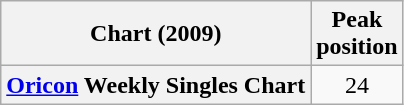<table class="wikitable plainrowheaders" style="text-align:center;">
<tr>
<th>Chart (2009)</th>
<th>Peak<br>position</th>
</tr>
<tr>
<th scope="row"><a href='#'>Oricon</a> Weekly Singles Chart</th>
<td>24</td>
</tr>
</table>
